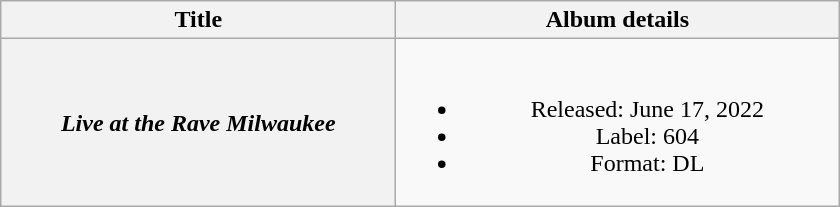<table class="wikitable plainrowheaders" style="text-align:center;">
<tr>
<th scope="col" style="width:16em;">Title</th>
<th scope="col" style="width:18em;">Album details</th>
</tr>
<tr>
<th scope="row"><em>Live at the Rave Milwaukee</em></th>
<td><br><ul><li>Released: June 17, 2022</li><li>Label: 604</li><li>Format: DL</li></ul></td>
</tr>
</table>
